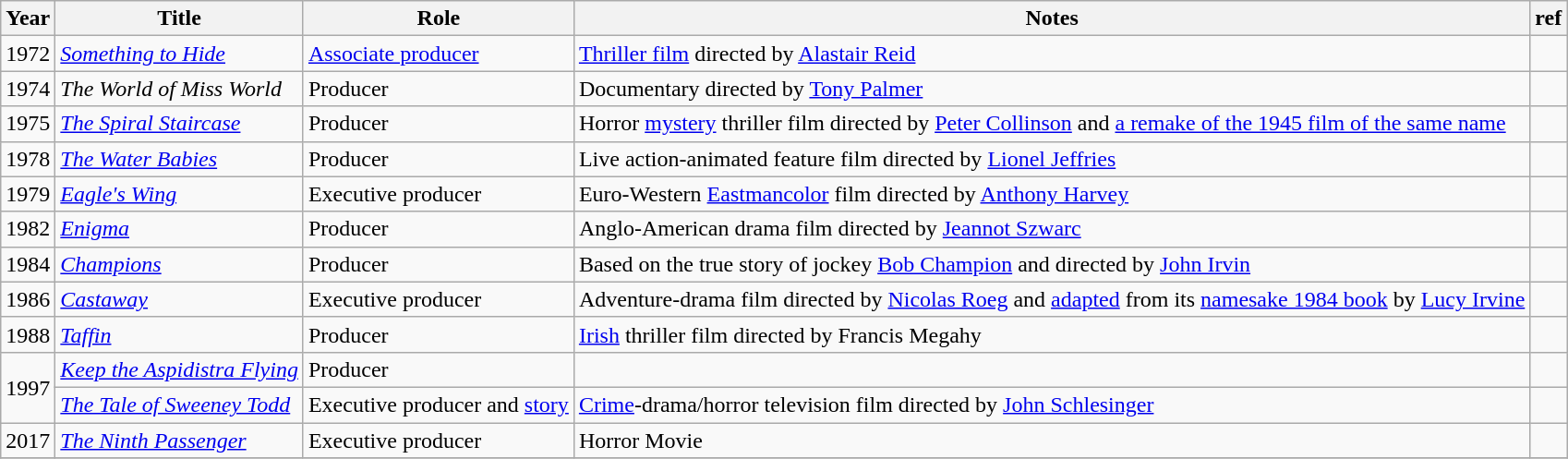<table class="wikitable">
<tr>
<th><strong>Year</strong></th>
<th><strong>Title</strong></th>
<th><strong>Role</strong></th>
<th><strong>Notes</strong></th>
<th>ref</th>
</tr>
<tr>
<td>1972</td>
<td><em><a href='#'>Something to Hide</a></em></td>
<td><a href='#'>Associate producer</a></td>
<td><a href='#'>Thriller film</a> directed by <a href='#'>Alastair Reid</a></td>
<td></td>
</tr>
<tr>
<td>1974</td>
<td><em>The World of Miss World</em></td>
<td>Producer</td>
<td>Documentary directed by <a href='#'>Tony Palmer</a></td>
<td></td>
</tr>
<tr>
<td>1975</td>
<td><em><a href='#'>The Spiral Staircase</a></em></td>
<td>Producer</td>
<td>Horror <a href='#'>mystery</a> thriller film directed by <a href='#'>Peter Collinson</a> and <a href='#'>a remake of the 1945 film of the same name</a></td>
<td></td>
</tr>
<tr>
<td>1978</td>
<td><em><a href='#'>The Water Babies</a></em></td>
<td>Producer</td>
<td>Live action-animated feature film directed by <a href='#'>Lionel Jeffries</a></td>
<td></td>
</tr>
<tr>
<td>1979</td>
<td><em><a href='#'>Eagle's Wing</a></em></td>
<td>Executive producer</td>
<td>Euro-Western <a href='#'>Eastmancolor</a> film directed by <a href='#'>Anthony Harvey</a></td>
<td></td>
</tr>
<tr>
<td>1982</td>
<td><em><a href='#'>Enigma</a></em></td>
<td>Producer</td>
<td>Anglo-American drama film directed by <a href='#'>Jeannot Szwarc</a></td>
<td></td>
</tr>
<tr>
<td>1984</td>
<td><em><a href='#'>Champions</a></em></td>
<td>Producer</td>
<td>Based on the true story of jockey <a href='#'>Bob Champion</a> and directed by <a href='#'>John Irvin</a></td>
<td></td>
</tr>
<tr>
<td>1986</td>
<td><em><a href='#'>Castaway</a></em></td>
<td>Executive producer</td>
<td>Adventure-drama film directed by <a href='#'>Nicolas Roeg</a> and <a href='#'>adapted</a> from its <a href='#'>namesake 1984 book</a> by <a href='#'>Lucy Irvine</a></td>
<td></td>
</tr>
<tr>
<td>1988</td>
<td><em><a href='#'>Taffin</a></em></td>
<td>Producer</td>
<td><a href='#'>Irish</a> thriller film directed by Francis Megahy</td>
<td></td>
</tr>
<tr>
<td rowspan="2">1997</td>
<td><em><a href='#'>Keep the Aspidistra Flying</a></em></td>
<td>Producer</td>
<td></td>
<td></td>
</tr>
<tr>
<td><em><a href='#'>The Tale of Sweeney Todd</a></em></td>
<td>Executive producer and <a href='#'>story</a></td>
<td><a href='#'>Crime</a>-drama/horror television film directed by <a href='#'>John Schlesinger</a></td>
<td></td>
</tr>
<tr>
<td>2017</td>
<td><em><a href='#'>The Ninth Passenger</a></em></td>
<td>Executive producer</td>
<td>Horror Movie</td>
<td></td>
</tr>
<tr>
</tr>
</table>
